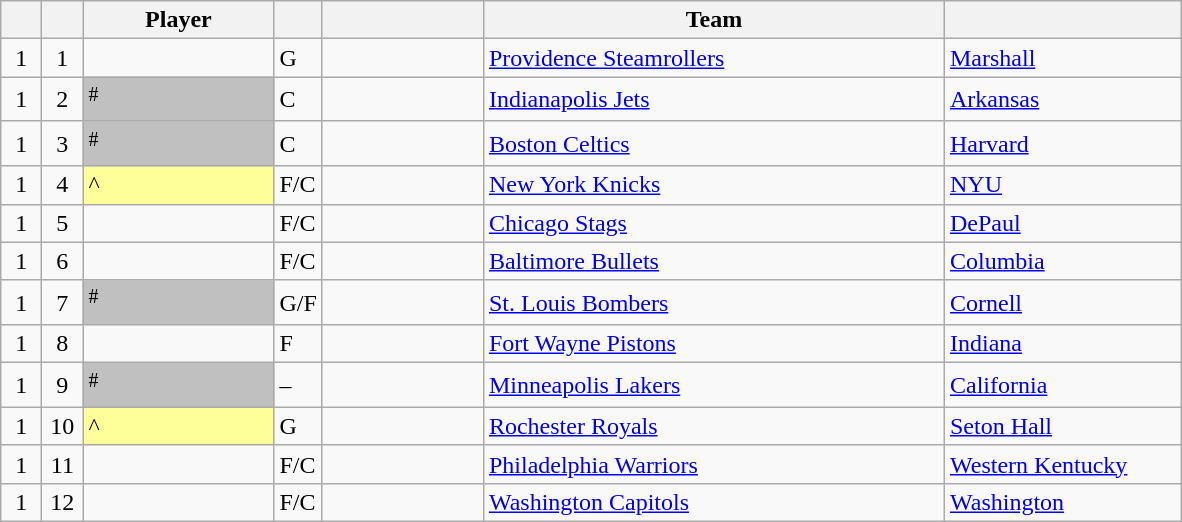<table class="wikitable sortable plainrowheaders" style="text-align:left">
<tr>
<th style="width:20px;"></th>
<th style="width:20px;"></th>
<th style="width:120px;">Player</th>
<th style="width:20px;"></th>
<th style="width:100px;"></th>
<th style="width:300px;">Team</th>
<th style="width:150px;"></th>
</tr>
<tr>
<td align=center>1</td>
<td align=center>1</td>
<td></td>
<td>G</td>
<td></td>
<td><a href='#'>Providence Steamrollers</a></td>
<td><a href='#'>Marshall</a></td>
</tr>
<tr>
<td align=center>1</td>
<td align=center>2</td>
<td bgcolor="#C0C0C0"><sup>#</sup></td>
<td>C</td>
<td></td>
<td><a href='#'>Indianapolis Jets</a></td>
<td><a href='#'>Arkansas</a></td>
</tr>
<tr>
<td align=center>1</td>
<td align=center>3</td>
<td bgcolor="#C0C0C0"><sup>#</sup></td>
<td>C</td>
<td></td>
<td><a href='#'>Boston Celtics</a></td>
<td><a href='#'>Harvard</a></td>
</tr>
<tr>
<td align=center>1</td>
<td align=center>4</td>
<td bgcolor="#FFFF99">^</td>
<td>F/C</td>
<td></td>
<td><a href='#'>New York Knicks</a></td>
<td><a href='#'>NYU</a></td>
</tr>
<tr>
<td align=center>1</td>
<td align=center>5</td>
<td></td>
<td>F/C</td>
<td></td>
<td><a href='#'>Chicago Stags</a></td>
<td><a href='#'>DePaul</a></td>
</tr>
<tr>
<td align=center>1</td>
<td align=center>6</td>
<td></td>
<td>F/C</td>
<td></td>
<td><a href='#'>Baltimore Bullets</a></td>
<td><a href='#'>Columbia</a></td>
</tr>
<tr>
<td align=center>1</td>
<td align=center>7</td>
<td bgcolor="#C0C0C0"><sup>#</sup></td>
<td>G/F</td>
<td></td>
<td><a href='#'>St. Louis Bombers</a></td>
<td><a href='#'>Cornell</a></td>
</tr>
<tr>
<td align=center>1</td>
<td align=center>8</td>
<td></td>
<td>F</td>
<td></td>
<td><a href='#'>Fort Wayne Pistons</a></td>
<td><a href='#'>Indiana</a></td>
</tr>
<tr>
<td align=center>1</td>
<td align=center>9</td>
<td bgcolor="#C0C0C0"><sup>#</sup></td>
<td>–</td>
<td></td>
<td><a href='#'>Minneapolis Lakers</a></td>
<td><a href='#'>California</a></td>
</tr>
<tr>
<td align=center>1</td>
<td align=center>10</td>
<td bgcolor="#FFFF99">^</td>
<td>G</td>
<td></td>
<td><a href='#'>Rochester Royals</a></td>
<td><a href='#'>Seton Hall</a></td>
</tr>
<tr>
<td align=center>1</td>
<td align=center>11</td>
<td></td>
<td>F/C</td>
<td></td>
<td><a href='#'>Philadelphia Warriors</a></td>
<td><a href='#'>Western Kentucky</a></td>
</tr>
<tr>
<td align=center>1</td>
<td align=center>12</td>
<td></td>
<td>F/C</td>
<td></td>
<td><a href='#'>Washington Capitols</a></td>
<td><a href='#'>Washington</a></td>
</tr>
</table>
